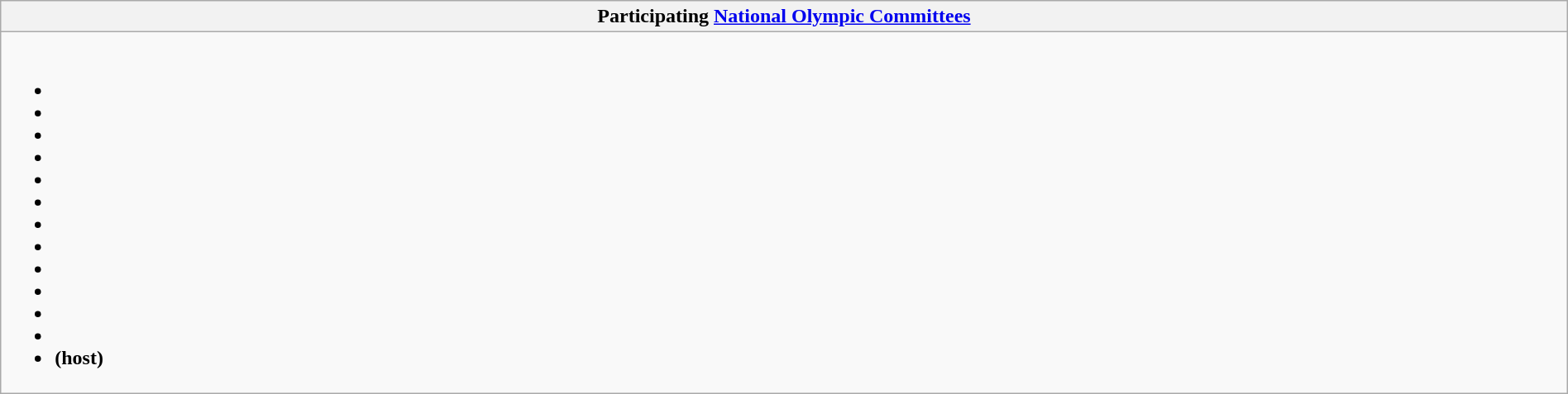<table class="wikitable collapsible" style="width:100%;">
<tr>
<th>Participating <a href='#'>National Olympic Committees</a></th>
</tr>
<tr>
<td><br><ul><li></li><li></li><li></li><li></li><li></li><li></li><li></li><li></li><li></li><li></li><li></li><li></li><li> <strong>(host)</strong></li></ul></td>
</tr>
</table>
